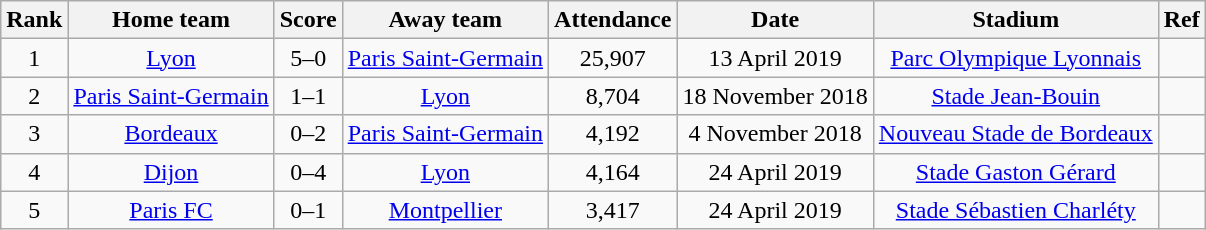<table class="wikitable sortable" style="font-size: 100%;text-align: center;">
<tr>
<th>Rank</th>
<th>Home team</th>
<th>Score</th>
<th>Away team</th>
<th>Attendance</th>
<th>Date</th>
<th>Stadium</th>
<th>Ref</th>
</tr>
<tr>
<td>1</td>
<td><a href='#'>Lyon</a></td>
<td>5–0</td>
<td><a href='#'>Paris Saint-Germain</a></td>
<td>25,907</td>
<td>13 April 2019</td>
<td><a href='#'>Parc Olympique Lyonnais</a></td>
<td></td>
</tr>
<tr>
<td>2</td>
<td><a href='#'>Paris Saint-Germain</a></td>
<td>1–1</td>
<td><a href='#'>Lyon</a></td>
<td>8,704</td>
<td>18 November 2018</td>
<td><a href='#'>Stade Jean-Bouin</a></td>
<td></td>
</tr>
<tr>
<td>3</td>
<td><a href='#'>Bordeaux</a></td>
<td>0–2</td>
<td><a href='#'>Paris Saint-Germain</a></td>
<td>4,192</td>
<td>4 November 2018</td>
<td><a href='#'>Nouveau Stade de Bordeaux</a></td>
<td></td>
</tr>
<tr>
<td>4</td>
<td><a href='#'>Dijon</a></td>
<td>0–4</td>
<td><a href='#'>Lyon</a></td>
<td>4,164</td>
<td>24 April 2019</td>
<td><a href='#'>Stade Gaston Gérard</a></td>
<td></td>
</tr>
<tr>
<td>5</td>
<td><a href='#'>Paris FC</a></td>
<td>0–1</td>
<td><a href='#'>Montpellier</a></td>
<td>3,417</td>
<td>24 April 2019</td>
<td><a href='#'>Stade Sébastien Charléty</a></td>
<td></td>
</tr>
</table>
